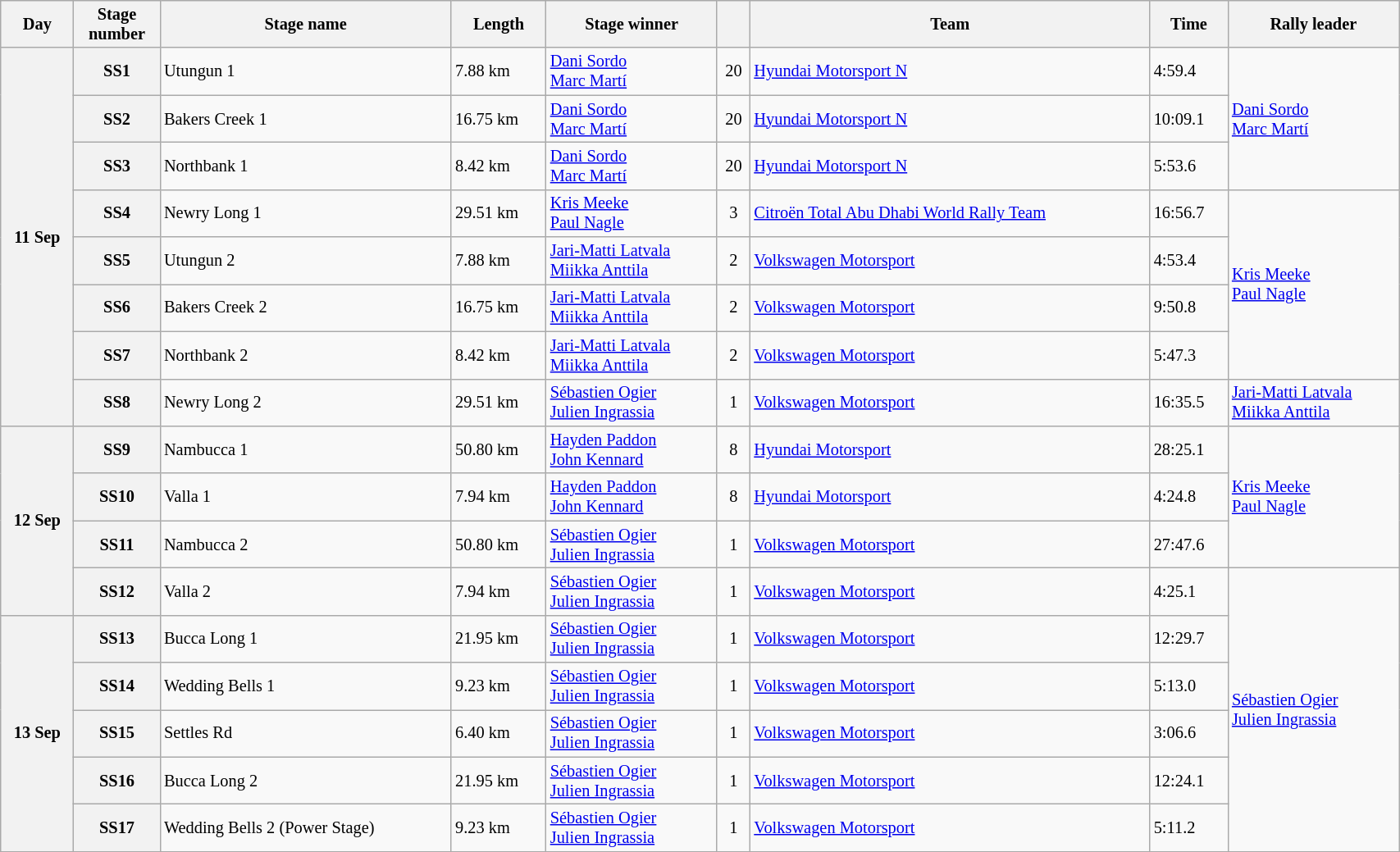<table class="wikitable" width=90% style="text-align: left; font-size: 85%;">
<tr>
<th>Day</th>
<th>Stage<br>number</th>
<th>Stage name</th>
<th>Length</th>
<th>Stage winner</th>
<th><br></th>
<th>Team</th>
<th>Time</th>
<th>Rally leader</th>
</tr>
<tr>
<th rowspan="8">11 Sep</th>
<th>SS1</th>
<td> Utungun 1</td>
<td>7.88 km</td>
<td> <a href='#'>Dani Sordo</a><br> <a href='#'>Marc Martí</a></td>
<td align="center">20</td>
<td> <a href='#'>Hyundai Motorsport N</a></td>
<td>4:59.4</td>
<td rowspan=3> <a href='#'>Dani Sordo</a><br> <a href='#'>Marc Martí</a></td>
</tr>
<tr>
<th>SS2</th>
<td> Bakers Creek 1</td>
<td>16.75 km</td>
<td> <a href='#'>Dani Sordo</a><br> <a href='#'>Marc Martí</a></td>
<td align="center">20</td>
<td> <a href='#'>Hyundai Motorsport N</a></td>
<td>10:09.1</td>
</tr>
<tr>
<th>SS3</th>
<td> Northbank 1</td>
<td>8.42 km</td>
<td> <a href='#'>Dani Sordo</a><br> <a href='#'>Marc Martí</a></td>
<td align="center">20</td>
<td> <a href='#'>Hyundai Motorsport N</a></td>
<td>5:53.6</td>
</tr>
<tr>
<th>SS4</th>
<td> Newry Long 1</td>
<td>29.51 km</td>
<td> <a href='#'>Kris Meeke</a><br> <a href='#'>Paul Nagle</a></td>
<td align="center">3</td>
<td> <a href='#'>Citroën Total Abu Dhabi World Rally Team</a></td>
<td>16:56.7</td>
<td rowspan=4> <a href='#'>Kris Meeke</a><br> <a href='#'>Paul Nagle</a></td>
</tr>
<tr>
<th>SS5</th>
<td> Utungun 2</td>
<td>7.88 km</td>
<td> <a href='#'>Jari-Matti Latvala</a><br> <a href='#'>Miikka Anttila</a></td>
<td align="center">2</td>
<td> <a href='#'>Volkswagen Motorsport</a></td>
<td>4:53.4</td>
</tr>
<tr>
<th>SS6</th>
<td> Bakers Creek 2</td>
<td>16.75 km</td>
<td> <a href='#'>Jari-Matti Latvala</a><br> <a href='#'>Miikka Anttila</a></td>
<td align="center">2</td>
<td> <a href='#'>Volkswagen Motorsport</a></td>
<td>9:50.8</td>
</tr>
<tr>
<th>SS7</th>
<td> Northbank 2</td>
<td>8.42 km</td>
<td> <a href='#'>Jari-Matti Latvala</a><br> <a href='#'>Miikka Anttila</a></td>
<td align="center">2</td>
<td> <a href='#'>Volkswagen Motorsport</a></td>
<td>5:47.3</td>
</tr>
<tr>
<th>SS8</th>
<td> Newry Long 2</td>
<td>29.51 km</td>
<td> <a href='#'>Sébastien Ogier</a><br> <a href='#'>Julien Ingrassia</a></td>
<td align="center">1</td>
<td> <a href='#'>Volkswagen Motorsport</a></td>
<td>16:35.5</td>
<td> <a href='#'>Jari-Matti Latvala</a><br> <a href='#'>Miikka Anttila</a></td>
</tr>
<tr>
<th rowspan="4">12 Sep</th>
<th>SS9</th>
<td> Nambucca 1</td>
<td>50.80 km</td>
<td> <a href='#'>Hayden Paddon</a><br> <a href='#'>John Kennard</a></td>
<td align="center">8</td>
<td> <a href='#'>Hyundai Motorsport</a></td>
<td>28:25.1</td>
<td rowspan=3> <a href='#'>Kris Meeke</a><br> <a href='#'>Paul Nagle</a></td>
</tr>
<tr>
<th>SS10</th>
<td> Valla 1</td>
<td>7.94 km</td>
<td> <a href='#'>Hayden Paddon</a><br> <a href='#'>John Kennard</a></td>
<td align="center">8</td>
<td> <a href='#'>Hyundai Motorsport</a></td>
<td>4:24.8</td>
</tr>
<tr>
<th>SS11</th>
<td> Nambucca 2</td>
<td>50.80 km</td>
<td> <a href='#'>Sébastien Ogier</a><br> <a href='#'>Julien Ingrassia</a></td>
<td align="center">1</td>
<td> <a href='#'>Volkswagen Motorsport</a></td>
<td>27:47.6</td>
</tr>
<tr>
<th>SS12</th>
<td> Valla 2</td>
<td>7.94 km</td>
<td> <a href='#'>Sébastien Ogier</a><br> <a href='#'>Julien Ingrassia</a></td>
<td align="center">1</td>
<td> <a href='#'>Volkswagen Motorsport</a></td>
<td>4:25.1</td>
<td rowspan=6> <a href='#'>Sébastien Ogier</a><br> <a href='#'>Julien Ingrassia</a></td>
</tr>
<tr>
<th rowspan="5">13 Sep</th>
<th>SS13</th>
<td> Bucca Long 1</td>
<td>21.95 km</td>
<td> <a href='#'>Sébastien Ogier</a><br> <a href='#'>Julien Ingrassia</a></td>
<td align="center">1</td>
<td> <a href='#'>Volkswagen Motorsport</a></td>
<td>12:29.7</td>
</tr>
<tr>
<th>SS14</th>
<td> Wedding Bells 1</td>
<td>9.23 km</td>
<td> <a href='#'>Sébastien Ogier</a><br> <a href='#'>Julien Ingrassia</a></td>
<td align="center">1</td>
<td> <a href='#'>Volkswagen Motorsport</a></td>
<td>5:13.0</td>
</tr>
<tr>
<th>SS15</th>
<td> Settles Rd</td>
<td>6.40 km</td>
<td> <a href='#'>Sébastien Ogier</a><br> <a href='#'>Julien Ingrassia</a></td>
<td align="center">1</td>
<td> <a href='#'>Volkswagen Motorsport</a></td>
<td>3:06.6</td>
</tr>
<tr>
<th>SS16</th>
<td> Bucca Long 2</td>
<td>21.95 km</td>
<td> <a href='#'>Sébastien Ogier</a><br> <a href='#'>Julien Ingrassia</a></td>
<td align="center">1</td>
<td> <a href='#'>Volkswagen Motorsport</a></td>
<td>12:24.1</td>
</tr>
<tr>
<th>SS17</th>
<td> Wedding Bells 2 (Power Stage)</td>
<td>9.23 km</td>
<td> <a href='#'>Sébastien Ogier</a><br> <a href='#'>Julien Ingrassia</a></td>
<td align="center">1</td>
<td> <a href='#'>Volkswagen Motorsport</a></td>
<td>5:11.2</td>
</tr>
<tr>
</tr>
</table>
